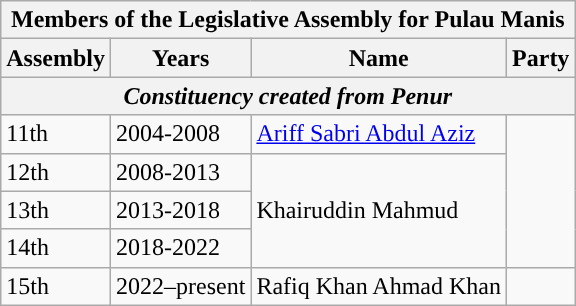<table class="wikitable">
<tr>
<th colspan="4">Members of the Legislative Assembly for Pulau Manis</th>
</tr>
<tr>
<th>Assembly</th>
<th>Years</th>
<th>Name</th>
<th>Party</th>
</tr>
<tr>
<th colspan="4"><em>Constituency created from Penur</em></th>
</tr>
<tr>
<td>11th</td>
<td>2004-2008</td>
<td><a href='#'>Ariff Sabri Abdul Aziz</a></td>
<td rowspan="4"></td>
</tr>
<tr>
<td>12th</td>
<td>2008-2013</td>
<td rowspan="3">Khairuddin Mahmud</td>
</tr>
<tr>
<td>13th</td>
<td>2013-2018</td>
</tr>
<tr>
<td>14th</td>
<td>2018-2022</td>
</tr>
<tr>
<td>15th</td>
<td>2022–present</td>
<td>Rafiq Khan Ahmad Khan</td>
<td></td>
</tr>
</table>
